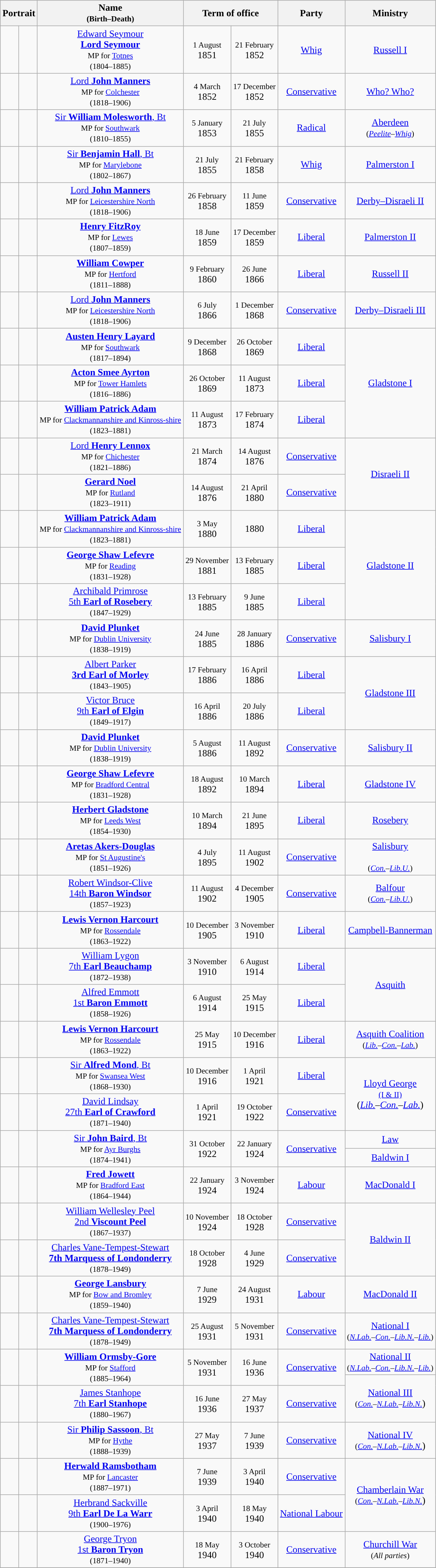<table class="wikitable" style="text-align:center">
<tr>
<th colspan=2>Portrait</th>
<th>Name<br><small>(Birth–Death)</small></th>
<th colspan=2>Term of office</th>
<th>Party</th>
<th>Ministry</th>
</tr>
<tr>
<td style="background-color:"></td>
<td></td>
<td><a href='#'>Edward Seymour<br><strong>Lord Seymour</strong></a><br><small>MP for <a href='#'>Totnes</a><br>(1804–1885)</small></td>
<td><small>1 August</small><br>1851</td>
<td><small>21 February</small><br>1852</td>
<td><a href='#'>Whig</a></td>
<td><a href='#'>Russell I</a></td>
</tr>
<tr>
<td style="background-color:"></td>
<td></td>
<td><a href='#'>Lord <strong>John Manners</strong></a><br><small>MP for <a href='#'>Colchester</a><br>(1818–1906)</small></td>
<td><small>4 March</small><br>1852</td>
<td><small>17 December</small><br>1852</td>
<td><a href='#'>Conservative</a></td>
<td><a href='#'>Who? Who?</a></td>
</tr>
<tr>
<td style="background-color: "></td>
<td></td>
<td><a href='#'>Sir <strong>William Molesworth</strong>, Bt</a><br><small>MP for <a href='#'>Southwark</a><br>(1810–1855)</small></td>
<td><small>5 January</small><br>1853</td>
<td><small>21 July</small><br>1855</td>
<td><a href='#'>Radical</a></td>
<td><a href='#'>Aberdeen</a><br><small>(<em><a href='#'>Peelite</a>–<a href='#'>Whig</a></em>)</small></td>
</tr>
<tr>
<td style="background-color:"></td>
<td></td>
<td><a href='#'>Sir <strong>Benjamin Hall</strong>, Bt</a><br><small>MP for <a href='#'>Marylebone</a><br>(1802–1867)</small></td>
<td><small>21 July</small><br>1855</td>
<td><small>21 February</small><br>1858</td>
<td><a href='#'>Whig</a></td>
<td><a href='#'>Palmerston I</a></td>
</tr>
<tr>
<td style="background-color:"></td>
<td></td>
<td><a href='#'>Lord <strong>John Manners</strong></a><br><small>MP for <a href='#'>Leicestershire North</a><br>(1818–1906)</small></td>
<td><small>26 February</small><br>1858</td>
<td><small>11 June</small><br>1859</td>
<td><a href='#'>Conservative</a></td>
<td><a href='#'>Derby–Disraeli II</a></td>
</tr>
<tr>
<td style="background-color:"></td>
<td></td>
<td><a href='#'><strong>Henry FitzRoy</strong></a><br><small>MP for <a href='#'>Lewes</a><br>(1807–1859)</small></td>
<td><small>18 June</small><br>1859</td>
<td><small>17 December</small><br>1859</td>
<td><a href='#'>Liberal</a></td>
<td><a href='#'>Palmerston II</a></td>
</tr>
<tr>
<td rowspan=2 style="background-color:"></td>
<td rowspan=2></td>
<td rowspan=2><a href='#'><strong>William Cowper</strong></a><br><small>MP for <a href='#'>Hertford</a><br>(1811–1888)</small></td>
<td rowspan=2><small>9 February</small><br>1860</td>
<td rowspan=2><small>26 June</small><br>1866</td>
<td rowspan=2 ><a href='#'>Liberal</a></td>
</tr>
<tr>
<td><a href='#'>Russell II</a></td>
</tr>
<tr>
<td style="background-color:"></td>
<td></td>
<td><a href='#'>Lord <strong>John Manners</strong></a><br><small>MP for <a href='#'>Leicestershire North</a><br>(1818–1906)</small></td>
<td><small>6 July</small><br>1866</td>
<td><small>1 December</small><br>1868</td>
<td><a href='#'>Conservative</a></td>
<td><a href='#'>Derby–Disraeli III</a></td>
</tr>
<tr>
<td style="background-color:"></td>
<td></td>
<td><strong><a href='#'>Austen Henry Layard</a></strong><br><small>MP for <a href='#'>Southwark</a><br>(1817–1894)</small></td>
<td><small>9 December</small><br>1868</td>
<td><small>26 October</small><br>1869</td>
<td><a href='#'>Liberal</a></td>
<td rowspan=3 ><a href='#'>Gladstone I</a></td>
</tr>
<tr>
<td style="background-color:"></td>
<td></td>
<td><strong><a href='#'>Acton Smee Ayrton</a></strong><br><small>MP for <a href='#'>Tower Hamlets</a><br>(1816–1886)</small></td>
<td><small>26 October</small><br>1869</td>
<td><small>11 August</small><br>1873</td>
<td><a href='#'>Liberal</a></td>
</tr>
<tr>
<td style="background-color:"></td>
<td></td>
<td><strong><a href='#'>William Patrick Adam</a></strong><br><small>MP for <a href='#'>Clackmannanshire and Kinross-shire</a><br>(1823–1881)</small></td>
<td><small>11 August</small><br>1873</td>
<td><small>17 February</small><br>1874</td>
<td><a href='#'>Liberal</a></td>
</tr>
<tr>
<td style="background-color:"></td>
<td></td>
<td><a href='#'>Lord <strong>Henry Lennox</strong></a><br><small>MP for <a href='#'>Chichester</a><br>(1821–1886)</small></td>
<td><small>21 March</small><br>1874</td>
<td><small>14 August</small><br>1876</td>
<td><a href='#'>Conservative</a></td>
<td rowspan=2 ><a href='#'>Disraeli II</a></td>
</tr>
<tr>
<td style="background-color:"></td>
<td></td>
<td><a href='#'><strong>Gerard Noel</strong></a><br><small>MP for <a href='#'>Rutland</a><br>(1823–1911)</small></td>
<td><small>14 August</small><br>1876</td>
<td><small>21 April</small><br>1880</td>
<td><a href='#'>Conservative</a></td>
</tr>
<tr>
<td style="background-color:"></td>
<td></td>
<td><strong><a href='#'>William Patrick Adam</a></strong><br><small>MP for <a href='#'>Clackmannanshire and Kinross-shire</a><br>(1823–1881)</small></td>
<td><small>3 May</small><br>1880</td>
<td>1880</td>
<td><a href='#'>Liberal</a></td>
<td rowspan=3 ><a href='#'>Gladstone II</a></td>
</tr>
<tr>
<td style="background-color:"></td>
<td></td>
<td><a href='#'><strong>George Shaw Lefevre</strong></a><br><small>MP for <a href='#'>Reading</a><br>(1831–1928)</small></td>
<td><small>29 November</small><br>1881</td>
<td><small>13 February</small><br>1885</td>
<td><a href='#'>Liberal</a></td>
</tr>
<tr>
<td style="background-color:"></td>
<td></td>
<td><a href='#'>Archibald Primrose<br>5th <strong>Earl of Rosebery</strong></a><br><small>(1847–1929)</small></td>
<td><small>13 February</small><br>1885</td>
<td><small>9 June</small><br>1885</td>
<td><a href='#'>Liberal</a></td>
</tr>
<tr>
<td style="background-color:"></td>
<td></td>
<td><a href='#'><strong>David Plunket</strong></a><br><small>MP for <a href='#'>Dublin University</a><br>(1838–1919)</small></td>
<td><small>24 June</small><br>1885</td>
<td><small>28 January</small><br>1886</td>
<td><a href='#'>Conservative</a></td>
<td><a href='#'>Salisbury I</a></td>
</tr>
<tr>
<td style="background-color:"></td>
<td></td>
<td><a href='#'>Albert Parker<br><strong>3rd Earl of Morley</strong></a><br><small>(1843–1905)</small></td>
<td><small>17 February</small><br>1886</td>
<td><small>16 April</small><br>1886</td>
<td><a href='#'>Liberal</a></td>
<td rowspan=2 ><a href='#'>Gladstone III</a></td>
</tr>
<tr>
<td style="background-color:"></td>
<td></td>
<td><a href='#'>Victor Bruce<br>9th <strong>Earl of Elgin</strong></a><br><small>(1849–1917)</small></td>
<td><small>16 April</small><br>1886</td>
<td><small>20 July</small><br>1886</td>
<td><a href='#'>Liberal</a></td>
</tr>
<tr>
<td style="background-color:"></td>
<td></td>
<td><a href='#'><strong>David Plunket</strong></a><br><small>MP for <a href='#'>Dublin University</a><br>(1838–1919)</small></td>
<td><small>5 August</small><br>1886</td>
<td><small>11 August</small><br>1892</td>
<td><a href='#'>Conservative</a></td>
<td><a href='#'>Salisbury II</a></td>
</tr>
<tr>
<td style="background-color:"></td>
<td></td>
<td><a href='#'><strong>George Shaw Lefevre</strong></a><br><small>MP for <a href='#'>Bradford Central</a><br>(1831–1928)</small></td>
<td><small>18 August</small><br>1892</td>
<td><small>10 March</small><br>1894</td>
<td><a href='#'>Liberal</a></td>
<td><a href='#'>Gladstone IV</a></td>
</tr>
<tr>
<td style="background-color:"></td>
<td></td>
<td><a href='#'><strong>Herbert Gladstone</strong></a><br><small>MP for <a href='#'>Leeds West</a><br>(1854–1930)</small></td>
<td><small>10 March</small><br>1894</td>
<td><small>21 June</small><br>1895</td>
<td><a href='#'>Liberal</a></td>
<td><a href='#'>Rosebery</a></td>
</tr>
<tr>
<td style="background-color:"></td>
<td></td>
<td><a href='#'><strong>Aretas Akers-Douglas</strong></a><br><small>MP for <a href='#'>St Augustine's</a><br>(1851–1926)</small></td>
<td><small>4 July</small><br>1895</td>
<td><small>11 August</small><br>1902</td>
<td><a href='#'>Conservative</a></td>
<td><a href='#'>Salisbury<br></a><br><small>(<em><a href='#'>Con.</a>–<a href='#'>Lib.U.</a></em>)</small></td>
</tr>
<tr>
<td style="background-color:"></td>
<td></td>
<td><a href='#'>Robert Windsor-Clive<br>14th <strong>Baron Windsor</strong></a><br><small>(1857–1923)</small></td>
<td><small>11 August</small><br>1902</td>
<td><small>4 December</small><br>1905</td>
<td><a href='#'>Conservative</a></td>
<td><a href='#'>Balfour</a><br><small>(<em><a href='#'>Con.</a>–<a href='#'>Lib.U.</a></em>)</small></td>
</tr>
<tr>
<td rowspan=2 style="background-color:"></td>
<td rowspan=2></td>
<td rowspan=2><a href='#'><strong>Lewis Vernon Harcourt</strong></a><br><small>MP for <a href='#'>Rossendale</a><br>(1863–1922)</small></td>
<td rowspan=2><small>10 December</small><br>1905</td>
<td rowspan=2><small>3 November</small><br>1910</td>
<td rowspan=2 ><a href='#'>Liberal</a></td>
<td> <br><a href='#'>Campbell-Bannerman</a><br> </td>
</tr>
<tr>
<td rowspan=3 ><a href='#'>Asquith<br></a></td>
</tr>
<tr>
<td style="background-color:"></td>
<td></td>
<td><a href='#'>William Lygon<br>7th <strong>Earl Beauchamp</strong></a><br><small>(1872–1938)</small></td>
<td><small>3 November</small><br>1910</td>
<td><small>6 August</small><br>1914</td>
<td><a href='#'>Liberal</a></td>
</tr>
<tr>
<td style="background-color:"></td>
<td></td>
<td><a href='#'>Alfred Emmott<br>1st <strong>Baron Emmott</strong></a><br><small>(1858–1926)</small></td>
<td><small>6 August</small><br>1914</td>
<td><small>25 May</small><br>1915</td>
<td><a href='#'>Liberal</a></td>
</tr>
<tr>
<td style="background-color:"></td>
<td></td>
<td><a href='#'><strong>Lewis Vernon Harcourt</strong></a><br><small>MP for <a href='#'>Rossendale</a><br>(1863–1922)</small></td>
<td><small>25 May</small><br>1915</td>
<td><small>10 December</small><br>1916</td>
<td><a href='#'>Liberal</a></td>
<td><a href='#'>Asquith Coalition</a><br><small>(<em><a href='#'>Lib.</a>–<a href='#'>Con.</a>–<a href='#'>Lab.</a></em>)</small></td>
</tr>
<tr>
<td style="background-color:"></td>
<td></td>
<td><a href='#'>Sir <strong>Alfred Mond</strong>, Bt</a><br><small>MP for <a href='#'>Swansea West</a><br>(1868–1930)</small> </td>
<td><small>10 December</small><br>1916</td>
<td><small>1 April</small><br>1921</td>
<td><a href='#'>Liberal</a></td>
<td rowspan=2 ><a href='#'>Lloyd George<br><small>(I & II)</small></a><br>(<em><a href='#'>Lib.</a>–<a href='#'>Con.</a>–<a href='#'>Lab.</a></em>)</td>
</tr>
<tr>
<td style="background-color:"></td>
<td></td>
<td><a href='#'>David Lindsay<br>27th <strong>Earl of Crawford</strong></a><br><small>(1871–1940)</small></td>
<td><small>1 April</small><br>1921</td>
<td><small>19 October</small><br>1922</td>
<td><a href='#'>Conservative</a></td>
</tr>
<tr>
<td rowspan=2 style="background-color:"></td>
<td rowspan=2></td>
<td rowspan=2><a href='#'>Sir <strong>John Baird</strong>, Bt</a><br><small>MP for <a href='#'>Ayr Burghs</a><br>(1874–1941)</small></td>
<td rowspan=2><small>31 October</small><br>1922</td>
<td rowspan=2><small>22 January</small><br>1924</td>
<td rowspan=2 ><a href='#'>Conservative</a></td>
<td><a href='#'>Law</a></td>
</tr>
<tr>
<td><a href='#'>Baldwin I</a></td>
</tr>
<tr>
<td style="background-color: "></td>
<td></td>
<td><strong><a href='#'>Fred Jowett</a></strong><br><small>MP for <a href='#'>Bradford East</a><br>(1864–1944)</small></td>
<td><small>22 January</small><br>1924</td>
<td><small>3 November</small><br>1924</td>
<td><a href='#'>Labour</a></td>
<td><a href='#'>MacDonald I</a></td>
</tr>
<tr>
<td style="background-color:"></td>
<td></td>
<td><a href='#'>William Wellesley Peel<br>2nd <strong>Viscount Peel</strong></a><br><small>(1867–1937)</small></td>
<td><small>10 November</small><br>1924</td>
<td><small>18 October</small><br>1928</td>
<td><a href='#'>Conservative</a></td>
<td rowspan=2 ><a href='#'>Baldwin II</a></td>
</tr>
<tr>
<td style="background-color:"></td>
<td></td>
<td><a href='#'>Charles Vane-Tempest-Stewart<br><strong>7th Marquess of Londonderry</strong></a><br><small>(1878–1949)</small></td>
<td><small>18 October</small><br>1928</td>
<td><small>4 June</small><br>1929</td>
<td><a href='#'>Conservative</a></td>
</tr>
<tr>
<td style="background-color: "></td>
<td></td>
<td><strong><a href='#'>George Lansbury</a></strong><br><small>MP for <a href='#'>Bow and Bromley</a><br>(1859–1940)</small></td>
<td><small>7 June</small><br>1929</td>
<td><small>24 August</small><br>1931</td>
<td><a href='#'>Labour</a></td>
<td><a href='#'>MacDonald II</a></td>
</tr>
<tr>
<td style="background-color:"></td>
<td></td>
<td><a href='#'>Charles Vane-Tempest-Stewart<br><strong>7th Marquess of Londonderry</strong></a><br><small>(1878–1949)</small></td>
<td><small>25 August</small><br>1931</td>
<td><small>5 November</small><br>1931</td>
<td><a href='#'>Conservative</a></td>
<td><a href='#'>National I</a><br><small>(<em><a href='#'>N.Lab.</a>–<a href='#'>Con.</a>–<a href='#'>Lib.N.</a>–<a href='#'>Lib.</a></em>)</small></td>
</tr>
<tr>
<td rowspan=2 style="background-color:"></td>
<td rowspan=2></td>
<td rowspan=2><a href='#'><strong>William Ormsby-Gore</strong></a><br><small>MP for <a href='#'>Stafford</a><br>(1885–1964)</small></td>
<td rowspan=2><small>5 November</small><br>1931</td>
<td rowspan=2><small>16 June</small><br>1936</td>
<td rowspan=2 ><a href='#'>Conservative</a></td>
<td><a href='#'>National II</a><br><small>(<em><a href='#'>N.Lab.</a>–<a href='#'>Con.</a>–<a href='#'>Lib.N.</a>–<a href='#'>Lib.</a></em>)</small></td>
</tr>
<tr>
<td rowspan=2 ><a href='#'>National III</a><br><small>(<em><a href='#'>Con.</a>–<a href='#'>N.Lab.</a>–<a href='#'>Lib.N.</a></em></small>)</td>
</tr>
<tr>
<td style="background-color:"></td>
<td></td>
<td><a href='#'>James Stanhope<br>7th <strong>Earl Stanhope</strong></a><br><small>(1880–1967)</small></td>
<td><small>16 June</small><br>1936</td>
<td><small>27 May</small><br>1937</td>
<td><a href='#'>Conservative</a></td>
</tr>
<tr>
<td style="background-color:"></td>
<td></td>
<td><a href='#'>Sir <strong>Philip Sassoon</strong>, Bt</a><br><small>MP for <a href='#'>Hythe</a><br>(1888–1939)</small></td>
<td><small>27 May</small><br>1937</td>
<td><small>7 June</small><br>1939</td>
<td><a href='#'>Conservative</a></td>
<td rowspan=2 ><a href='#'>National IV</a><br><small>(<em><a href='#'>Con.</a>–<a href='#'>N.Lab.</a>–<a href='#'>Lib.N.</a></em></small>)</td>
</tr>
<tr>
<td rowspan=2 style="background-color:"></td>
<td rowspan=2></td>
<td rowspan=2><a href='#'><strong>Herwald Ramsbotham</strong></a><br><small>MP for <a href='#'>Lancaster</a><br>(1887–1971)</small></td>
<td rowspan=2><small>7 June</small><br>1939</td>
<td rowspan=2><small>3 April</small><br>1940</td>
<td rowspan=2 ><a href='#'>Conservative</a></td>
</tr>
<tr>
<td rowspan=2 ><a href='#'>Chamberlain War</a><br><small>(<em><a href='#'>Con.</a>–<a href='#'>N.Lab.</a>–<a href='#'>Lib.N.</a></em></small>)</td>
</tr>
<tr>
<td style="background-color: "></td>
<td></td>
<td><a href='#'>Herbrand Sackville<br>9th <strong>Earl De La Warr</strong></a><br><small>(1900–1976)</small></td>
<td><small>3 April</small><br>1940</td>
<td><small>18 May</small><br>1940</td>
<td><a href='#'>National Labour</a></td>
</tr>
<tr>
<td style="background-color:"></td>
<td></td>
<td><a href='#'>George Tryon<br>1st <strong>Baron Tryon</strong></a><br><small>(1871–1940)</small></td>
<td><small>18 May</small><br>1940</td>
<td><small>3 October</small><br>1940</td>
<td><a href='#'>Conservative</a></td>
<td><a href='#'>Churchill War</a><br><small>(<em>All parties</em>)</small></td>
</tr>
<tr>
</tr>
</table>
